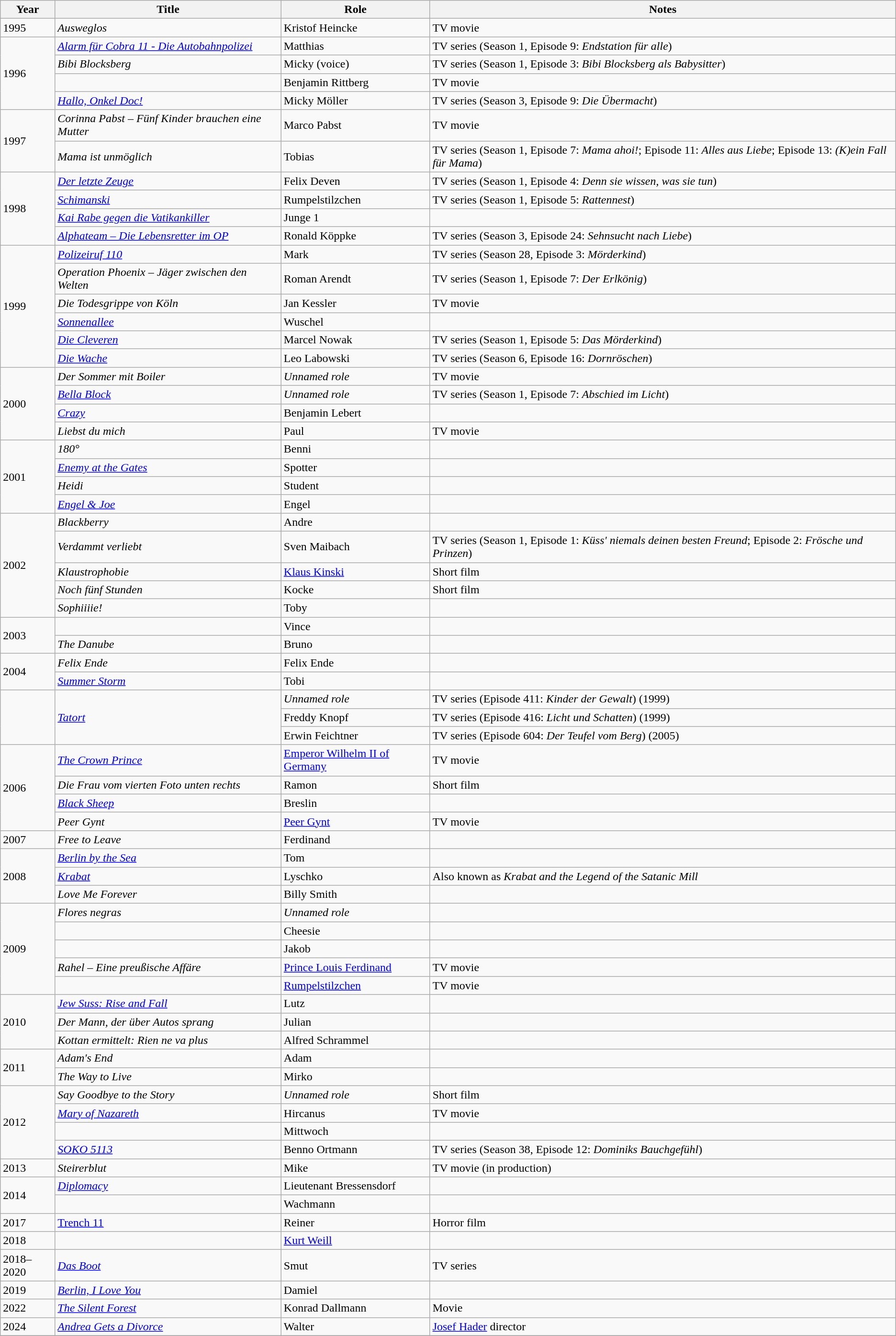<table class="wikitable sortable">
<tr>
<th>Year</th>
<th>Title</th>
<th>Role</th>
<th class="unsortable">Notes</th>
</tr>
<tr>
<td>1995</td>
<td><em>Ausweglos</em></td>
<td>Kristof Heincke</td>
<td>TV movie</td>
</tr>
<tr>
<td rowspan="4">1996</td>
<td><em><a href='#'>Alarm für Cobra 11 - Die Autobahnpolizei</a></em></td>
<td>Matthias</td>
<td>TV series (Season 1, Episode 9: <em>Endstation für alle</em>)</td>
</tr>
<tr>
<td><em>Bibi Blocksberg</em></td>
<td>Micky (voice)</td>
<td>TV series (Season 1, Episode 3: <em>Bibi Blocksberg als Babysitter</em>)</td>
</tr>
<tr>
<td><em></em></td>
<td>Benjamin Rittberg</td>
<td>TV movie</td>
</tr>
<tr>
<td><em><a href='#'>Hallo, Onkel Doc!</a></em></td>
<td>Micky Möller</td>
<td>TV series (Season 3, Episode 9: <em>Die Übermacht</em>)</td>
</tr>
<tr>
<td rowspan="2">1997</td>
<td><em>Corinna Pabst – Fünf Kinder brauchen eine Mutter</em></td>
<td>Marco Pabst</td>
<td>TV movie</td>
</tr>
<tr>
<td><em>Mama ist unmöglich</em></td>
<td>Tobias</td>
<td>TV series (Season 1, Episode 7: <em>Mama ahoi!</em>; Episode 11: <em>Alles aus Liebe</em>; Episode 13: <em>(K)ein Fall für Mama</em>)</td>
</tr>
<tr>
<td rowspan="4">1998</td>
<td><em><a href='#'>Der letzte Zeuge</a></em></td>
<td>Felix Deven</td>
<td>TV series (Season 1, Episode 4: <em>Denn sie wissen, was sie tun</em>)</td>
</tr>
<tr>
<td><em><a href='#'>Schimanski</a></em></td>
<td>Rumpelstilzchen</td>
<td>TV series (Season 1, Episode 5: <em>Rattennest</em>)</td>
</tr>
<tr>
<td><em><a href='#'>Kai Rabe gegen die Vatikankiller</a></em></td>
<td>Junge 1</td>
<td></td>
</tr>
<tr>
<td><em><a href='#'>Alphateam – Die Lebensretter im OP</a></em></td>
<td>Ronald Köppke</td>
<td>TV series (Season 3, Episode 24: <em>Sehnsucht nach Liebe</em>)</td>
</tr>
<tr>
<td rowspan="6">1999</td>
<td><em><a href='#'>Polizeiruf 110</a></em></td>
<td>Mark</td>
<td>TV series (Season 28, Episode 3: <em>Mörderkind</em>)</td>
</tr>
<tr>
<td><em>Operation Phoenix – Jäger zwischen den Welten</em></td>
<td>Roman Arendt</td>
<td>TV series (Season 1, Episode 7: <em>Der Erlkönig</em>)</td>
</tr>
<tr>
<td><em>Die Todesgrippe von Köln</em></td>
<td>Jan Kessler</td>
<td>TV movie</td>
</tr>
<tr>
<td><em><a href='#'>Sonnenallee</a></em></td>
<td>Wuschel</td>
<td></td>
</tr>
<tr>
<td><em><a href='#'>Die Cleveren</a></em></td>
<td>Marcel Nowak</td>
<td>TV series (Season 1, Episode 5: <em>Das Mörderkind</em>)</td>
</tr>
<tr>
<td><em><a href='#'>Die Wache</a></em></td>
<td>Leo Labowski</td>
<td>TV series (Season 6, Episode 16: <em>Dornröschen</em>)</td>
</tr>
<tr>
<td rowspan="4">2000</td>
<td><em>Der Sommer mit Boiler</em></td>
<td><em>Unnamed role</em></td>
<td>TV movie</td>
</tr>
<tr>
<td><em><a href='#'>Bella Block</a></em></td>
<td><em>Unnamed role</em></td>
<td>TV series (Season 1, Episode 7: <em>Abschied im Licht</em>)</td>
</tr>
<tr>
<td><em><a href='#'>Crazy</a></em></td>
<td>Benjamin Lebert</td>
<td></td>
</tr>
<tr>
<td><em>Liebst du mich</em></td>
<td>Paul</td>
<td>TV movie</td>
</tr>
<tr>
<td rowspan="4">2001</td>
<td><em>180°</em></td>
<td>Benni</td>
<td></td>
</tr>
<tr>
<td><em><a href='#'>Enemy at the Gates</a></em></td>
<td>Spotter</td>
<td></td>
</tr>
<tr>
<td><em>Heidi</em></td>
<td>Student</td>
<td></td>
</tr>
<tr>
<td><em><a href='#'>Engel & Joe</a></em></td>
<td>Engel</td>
<td></td>
</tr>
<tr>
<td rowspan="5">2002</td>
<td><em>Blackberry</em></td>
<td>Andre</td>
<td></td>
</tr>
<tr>
<td><em>Verdammt verliebt</em></td>
<td>Sven Maibach</td>
<td>TV series (Season 1, Episode 1: <em>Küss' niemals deinen besten Freund</em>; Episode 2: <em>Frösche und Prinzen</em>)</td>
</tr>
<tr>
<td><em>Klaustrophobie</em></td>
<td><a href='#'>Klaus Kinski</a></td>
<td>Short film</td>
</tr>
<tr>
<td><em>Noch fünf Stunden</em></td>
<td>Kocke</td>
<td>Short film</td>
</tr>
<tr>
<td><em>Sophiiiie!</em></td>
<td>Toby</td>
<td></td>
</tr>
<tr>
<td rowspan="2">2003</td>
<td><em></em></td>
<td>Vince</td>
<td></td>
</tr>
<tr>
<td><em>The Danube</em></td>
<td>Bruno</td>
<td></td>
</tr>
<tr>
<td rowspan="2">2004</td>
<td><em>Felix Ende</em></td>
<td>Felix Ende</td>
<td></td>
</tr>
<tr>
<td><em><a href='#'>Summer Storm</a></em></td>
<td>Tobi</td>
<td></td>
</tr>
<tr>
<td rowspan="3"></td>
<td rowspan="3"><em><a href='#'>Tatort</a></em></td>
<td><em>Unnamed role</em></td>
<td>TV series (Episode 411: <em>Kinder der Gewalt</em>) (1999)</td>
</tr>
<tr>
<td>Freddy Knopf</td>
<td>TV series (Episode 416: <em>Licht und Schatten</em>) (1999)</td>
</tr>
<tr>
<td>Erwin Feichtner</td>
<td>TV series (Episode 604: <em>Der Teufel vom Berg</em>) (2005)</td>
</tr>
<tr>
<td rowspan="4">2006</td>
<td><a href='#'><em>The Crown Prince</em></a></td>
<td><a href='#'>Emperor Wilhelm II of Germany</a></td>
<td>TV movie</td>
</tr>
<tr>
<td><em>Die Frau vom vierten Foto unten rechts</em></td>
<td>Ramon</td>
<td>Short film</td>
</tr>
<tr>
<td><em><a href='#'>Black Sheep</a></em></td>
<td>Breslin</td>
<td></td>
</tr>
<tr>
<td><em>Peer Gynt</em></td>
<td><a href='#'>Peer Gynt</a></td>
<td>TV movie</td>
</tr>
<tr>
<td>2007</td>
<td><em>Free to Leave</em></td>
<td>Ferdinand</td>
<td></td>
</tr>
<tr>
<td rowspan="3">2008</td>
<td><em><a href='#'>Berlin by the Sea</a></em></td>
<td>Tom</td>
<td></td>
</tr>
<tr>
<td><em><a href='#'>Krabat</a></em></td>
<td>Lyschko</td>
<td>Also known as <em>Krabat and the Legend of the Satanic Mill</em></td>
</tr>
<tr>
<td><em>Love Me Forever</em></td>
<td>Billy Smith</td>
<td></td>
</tr>
<tr>
<td rowspan="5">2009</td>
<td><em>Flores negras</em></td>
<td><em>Unnamed role</em></td>
<td></td>
</tr>
<tr>
<td><em></em></td>
<td>Cheesie</td>
<td></td>
</tr>
<tr>
<td><em></em></td>
<td>Jakob</td>
<td></td>
</tr>
<tr>
<td><em>Rahel – Eine preußische Affäre</em></td>
<td><a href='#'>Prince Louis Ferdinand</a></td>
<td>TV movie</td>
</tr>
<tr>
<td><em></em></td>
<td><a href='#'>Rumpelstilzchen</a></td>
<td>TV movie</td>
</tr>
<tr>
<td rowspan="3">2010</td>
<td><em><a href='#'>Jew Suss: Rise and Fall</a></em></td>
<td>Lutz</td>
<td></td>
</tr>
<tr>
<td><em>Der Mann, der über Autos sprang</em></td>
<td>Julian</td>
<td></td>
</tr>
<tr>
<td><em>Kottan ermittelt: Rien ne va plus</em></td>
<td>Alfred Schrammel</td>
<td></td>
</tr>
<tr>
<td rowspan="2">2011</td>
<td><em>Adam's End</em></td>
<td>Adam</td>
<td></td>
</tr>
<tr>
<td><em>The Way to Live</em></td>
<td>Mirko</td>
<td></td>
</tr>
<tr>
<td rowspan="4">2012</td>
<td><em>Say Goodbye to the Story</em></td>
<td><em>Unnamed role</em></td>
<td>Short film</td>
</tr>
<tr>
<td><em><a href='#'>Mary of Nazareth</a></em></td>
<td>Hircanus</td>
<td>TV movie</td>
</tr>
<tr>
<td><em></em></td>
<td>Mittwoch</td>
<td></td>
</tr>
<tr>
<td><em><a href='#'>SOKO 5113</a></em></td>
<td>Benno Ortmann</td>
<td>TV series (Season 38, Episode 12: <em>Dominiks Bauchgefühl</em>)</td>
</tr>
<tr>
<td>2013</td>
<td><em>Steirerblut</em></td>
<td>Mike</td>
<td>TV movie (in production)</td>
</tr>
<tr>
<td rowspan="2">2014</td>
<td><em><a href='#'>Diplomacy</a></em></td>
<td>Lieutenant Bressensdorf</td>
<td></td>
</tr>
<tr>
<td><em></em></td>
<td>Wachmann</td>
<td></td>
</tr>
<tr>
<td>2017</td>
<td><a href='#'>Trench 11</a></td>
<td>Reiner</td>
<td>Horror film</td>
</tr>
<tr>
<td>2018</td>
<td><em></em></td>
<td><a href='#'>Kurt Weill</a></td>
<td></td>
</tr>
<tr>
<td>2018–2020</td>
<td><em><a href='#'>Das Boot</a></em></td>
<td>Smut</td>
<td>TV series</td>
</tr>
<tr>
<td>2019</td>
<td><em><a href='#'>Berlin, I Love You</a></em></td>
<td>Damiel</td>
<td></td>
</tr>
<tr>
<td>2022</td>
<td><em><a href='#'>The Silent Forest</a></em></td>
<td>Konrad Dallmann</td>
<td>Movie</td>
</tr>
<tr>
<td>2024</td>
<td><em><a href='#'>Andrea Gets a Divorce</a></em></td>
<td>Walter</td>
<td><a href='#'>Josef Hader</a> director</td>
</tr>
<tr>
</tr>
</table>
